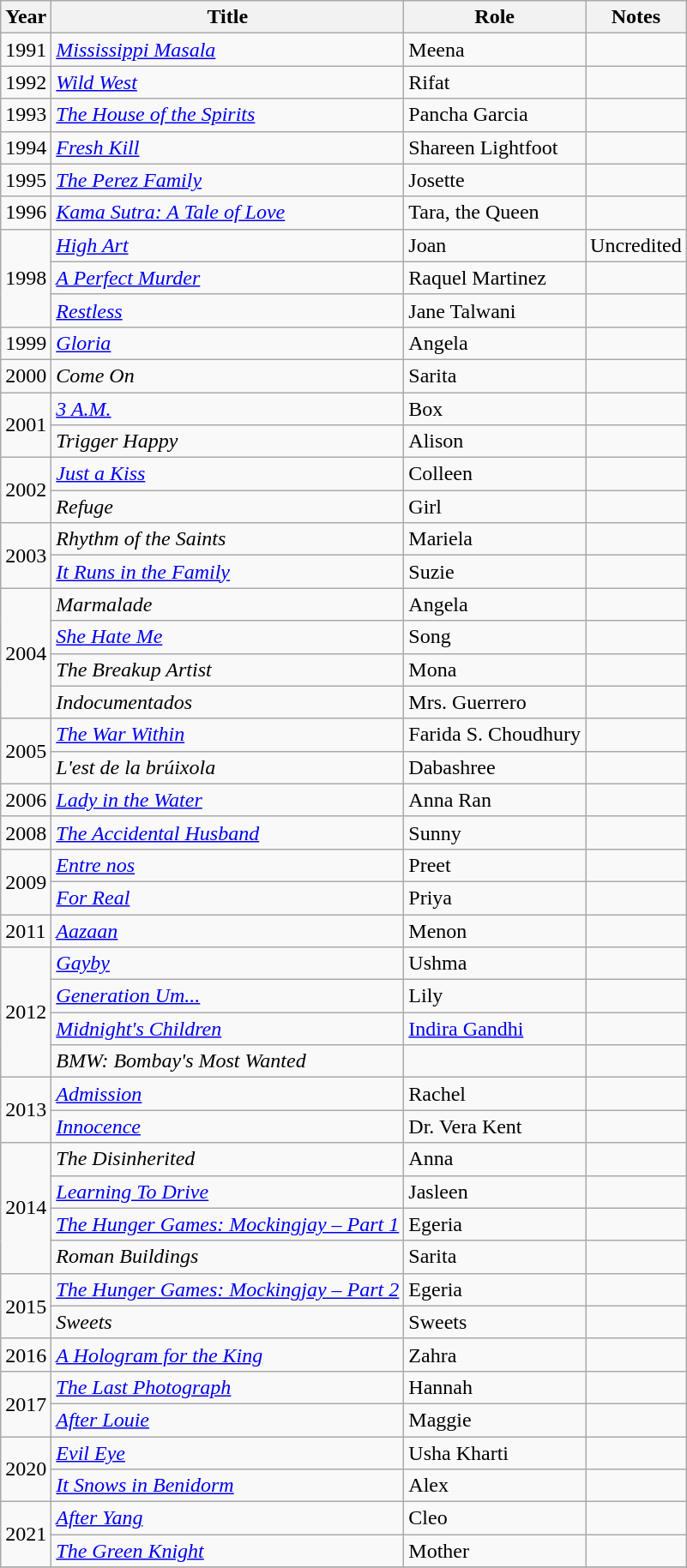<table class="wikitable sortable">
<tr>
<th>Year</th>
<th>Title</th>
<th>Role</th>
<th class="unsortable">Notes</th>
</tr>
<tr>
<td>1991</td>
<td><em><a href='#'>Mississippi Masala</a></em></td>
<td>Meena</td>
<td></td>
</tr>
<tr>
<td>1992</td>
<td><em><a href='#'>Wild West</a></em></td>
<td>Rifat</td>
<td></td>
</tr>
<tr>
<td>1993</td>
<td><em><a href='#'>The House of the Spirits</a></em></td>
<td>Pancha Garcia</td>
<td></td>
</tr>
<tr>
<td>1994</td>
<td><em><a href='#'>Fresh Kill</a></em></td>
<td>Shareen Lightfoot</td>
<td></td>
</tr>
<tr>
<td>1995</td>
<td><em><a href='#'>The Perez Family</a></em></td>
<td>Josette</td>
<td></td>
</tr>
<tr>
<td>1996</td>
<td><em><a href='#'>Kama Sutra: A Tale of Love</a></em></td>
<td>Tara, the Queen</td>
<td></td>
</tr>
<tr>
<td rowspan="3">1998</td>
<td><em><a href='#'>High Art</a></em></td>
<td>Joan</td>
<td>Uncredited</td>
</tr>
<tr>
<td><em><a href='#'>A Perfect Murder</a></em></td>
<td>Raquel Martinez</td>
<td></td>
</tr>
<tr>
<td><em><a href='#'>Restless</a></em></td>
<td>Jane Talwani</td>
<td></td>
</tr>
<tr>
<td>1999</td>
<td><em><a href='#'>Gloria</a></em></td>
<td>Angela</td>
<td></td>
</tr>
<tr>
<td>2000</td>
<td><em>Come On</em></td>
<td>Sarita</td>
<td></td>
</tr>
<tr>
<td rowspan="2">2001</td>
<td><em><a href='#'>3 A.M.</a></em></td>
<td>Box</td>
<td></td>
</tr>
<tr>
<td><em>Trigger Happy</em></td>
<td>Alison</td>
<td></td>
</tr>
<tr>
<td rowspan="2">2002</td>
<td><em><a href='#'>Just a Kiss</a></em></td>
<td>Colleen</td>
<td></td>
</tr>
<tr>
<td><em>Refuge</em></td>
<td>Girl</td>
<td></td>
</tr>
<tr>
<td rowspan="2">2003</td>
<td><em>Rhythm of the Saints</em></td>
<td>Mariela</td>
<td></td>
</tr>
<tr>
<td><em><a href='#'>It Runs in the Family</a></em></td>
<td>Suzie</td>
<td></td>
</tr>
<tr>
<td rowspan="4">2004</td>
<td><em>Marmalade</em></td>
<td>Angela</td>
<td></td>
</tr>
<tr>
<td><em><a href='#'>She Hate Me</a></em></td>
<td>Song</td>
<td></td>
</tr>
<tr>
<td><em>The Breakup Artist</em></td>
<td>Mona</td>
<td></td>
</tr>
<tr>
<td><em>Indocumentados</em></td>
<td>Mrs. Guerrero</td>
<td></td>
</tr>
<tr>
<td rowspan="2">2005</td>
<td><em><a href='#'>The War Within</a></em></td>
<td>Farida S. Choudhury</td>
<td></td>
</tr>
<tr>
<td><em>L'est de la brúixola</em></td>
<td>Dabashree</td>
<td></td>
</tr>
<tr>
<td>2006</td>
<td><em><a href='#'>Lady in the Water</a></em></td>
<td>Anna Ran</td>
<td></td>
</tr>
<tr>
<td>2008</td>
<td><em><a href='#'>The Accidental Husband</a></em></td>
<td>Sunny</td>
<td></td>
</tr>
<tr>
<td rowspan="2">2009</td>
<td><em><a href='#'>Entre nos</a></em></td>
<td>Preet</td>
<td></td>
</tr>
<tr>
<td><em><a href='#'>For Real</a></em></td>
<td>Priya</td>
<td></td>
</tr>
<tr>
<td>2011</td>
<td><em><a href='#'>Aazaan</a></em></td>
<td>Menon</td>
<td></td>
</tr>
<tr>
<td rowspan="4">2012</td>
<td><em><a href='#'>Gayby</a></em></td>
<td>Ushma</td>
<td></td>
</tr>
<tr>
<td><em><a href='#'>Generation Um...</a></em></td>
<td>Lily</td>
<td></td>
</tr>
<tr>
<td><em><a href='#'>Midnight's Children</a></em></td>
<td><a href='#'>Indira Gandhi</a></td>
<td></td>
</tr>
<tr>
<td><em>BMW: Bombay's Most Wanted</em></td>
<td></td>
<td></td>
</tr>
<tr>
<td rowspan="2">2013</td>
<td><em><a href='#'>Admission</a></em></td>
<td>Rachel</td>
<td></td>
</tr>
<tr>
<td><em><a href='#'>Innocence</a></em></td>
<td>Dr. Vera Kent</td>
<td></td>
</tr>
<tr>
<td rowspan="4">2014</td>
<td><em>The Disinherited</em></td>
<td>Anna</td>
<td></td>
</tr>
<tr>
<td><em><a href='#'>Learning To Drive</a></em></td>
<td>Jasleen</td>
<td></td>
</tr>
<tr>
<td><em><a href='#'>The Hunger Games: Mockingjay – Part 1</a></em></td>
<td>Egeria</td>
<td></td>
</tr>
<tr>
<td><em>Roman Buildings</em></td>
<td>Sarita</td>
<td></td>
</tr>
<tr>
<td rowspan="2">2015</td>
<td><em><a href='#'>The Hunger Games: Mockingjay – Part 2</a></em></td>
<td>Egeria</td>
<td></td>
</tr>
<tr>
<td><em>Sweets</em></td>
<td>Sweets</td>
<td></td>
</tr>
<tr>
<td>2016</td>
<td><em><a href='#'>A Hologram for the King</a></em></td>
<td>Zahra</td>
<td></td>
</tr>
<tr>
<td rowspan="2">2017</td>
<td><em><a href='#'>The Last Photograph</a></em></td>
<td>Hannah</td>
<td></td>
</tr>
<tr>
<td><em><a href='#'>After Louie</a></em></td>
<td>Maggie</td>
<td></td>
</tr>
<tr>
<td rowspan="2">2020</td>
<td><em><a href='#'>Evil Eye</a></em></td>
<td>Usha Kharti</td>
<td></td>
</tr>
<tr>
<td><em><a href='#'>It Snows in Benidorm</a></em></td>
<td>Alex</td>
<td></td>
</tr>
<tr>
<td rowspan="2">2021</td>
<td><em><a href='#'>After Yang</a></em></td>
<td>Cleo</td>
<td></td>
</tr>
<tr>
<td><em><a href='#'>The Green Knight</a></em></td>
<td>Mother</td>
<td></td>
</tr>
<tr>
</tr>
</table>
